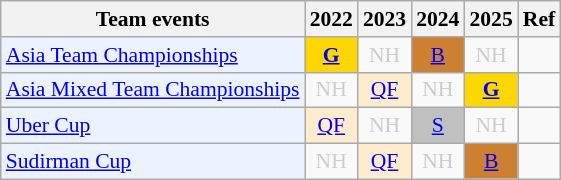<table style='font-size: 90%; text-align:center;' class='wikitable'>
<tr>
<th>Team events</th>
<th>2022</th>
<th>2023</th>
<th>2024</th>
<th>2025</th>
<th>Ref</th>
</tr>
<tr>
<td bgcolor="#ECF2FF"; align="left"><a href='#'>Asia Team Championships</a></td>
<td bgcolor=gold><a href='#'><strong>G</strong></a></td>
<td style=color:#ccc>NH</td>
<td bgcolor=CD7F32><a href='#'>B</a></td>
<td style=color:#ccc>NH</td>
<td></td>
</tr>
<tr>
<td bgcolor="#ECF2FF"; align="left"><a href='#'>Asia Mixed Team Championships</a></td>
<td style=color:#ccc>NH</td>
<td bgcolor=FFEBCD><a href='#'>QF</a></td>
<td style=color:#ccc>NH</td>
<td bgcolor=gold><a href='#'><strong>G</strong></a></td>
<td></td>
</tr>
<tr>
<td bgcolor="#ECF2FF"; align="left"><a href='#'>Uber Cup</a></td>
<td bgcolor=FFEBCD><a href='#'>QF</a></td>
<td style=color:#ccc>NH</td>
<td bgcolor=silver><a href='#'>S</a></td>
<td style=color:#ccc>NH</td>
<td></td>
</tr>
<tr>
<td bgcolor="#ECF2FF"; align="left"><a href='#'>Sudirman Cup</a></td>
<td style=color:#ccc>NH</td>
<td bgcolor=FFEBCD><a href='#'>QF</a></td>
<td style=color:#ccc>NH</td>
<td bgcolor=CD7F32><a href='#'>B</a></td>
<td></td>
</tr>
</table>
